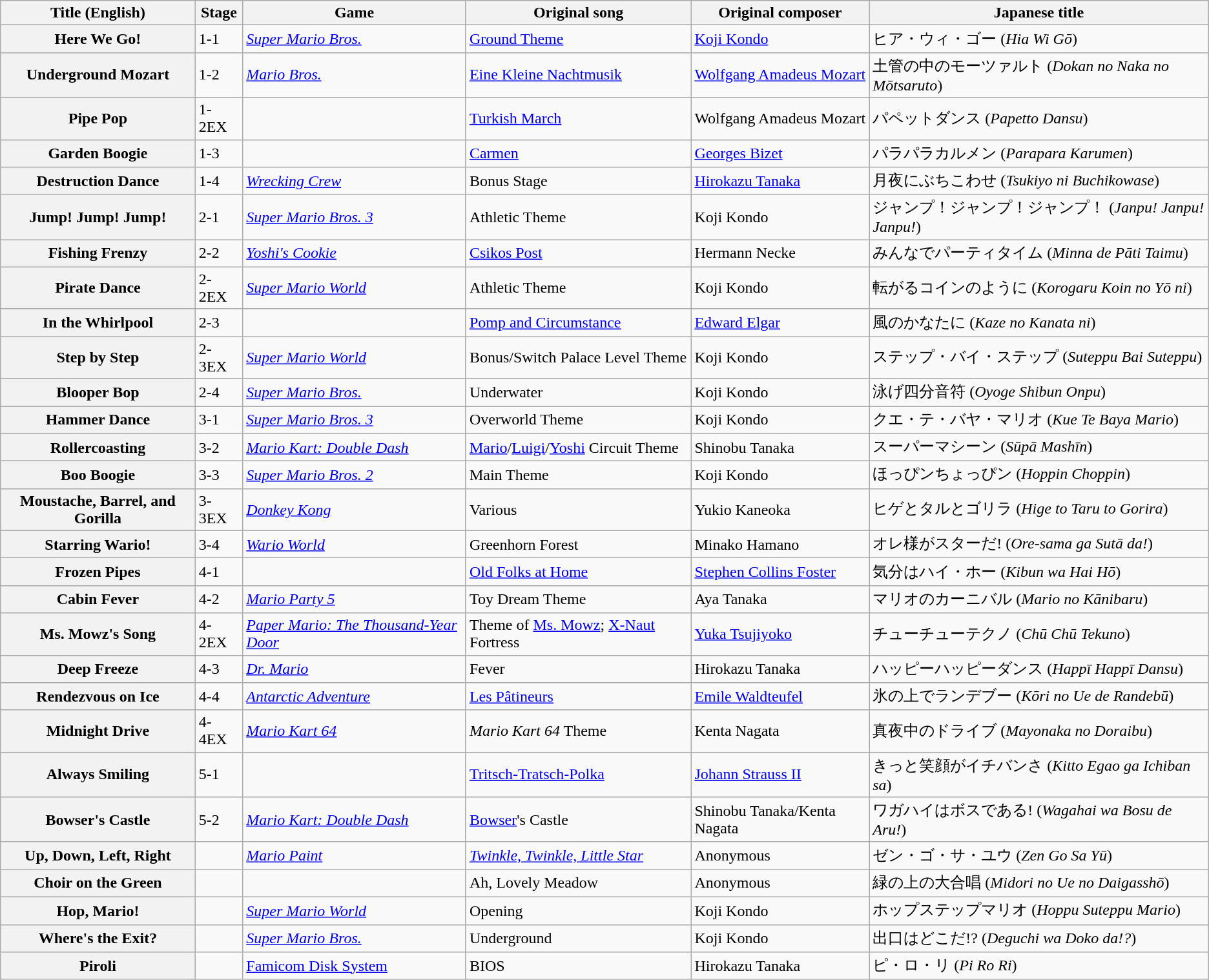<table class="wikitable sortable">
<tr>
<th>Title (English)</th>
<th>Stage</th>
<th>Game</th>
<th>Original song</th>
<th>Original composer</th>
<th>Japanese title</th>
</tr>
<tr>
<th>Here We Go!</th>
<td>1-1</td>
<td><em><a href='#'>Super Mario Bros.</a></em></td>
<td><a href='#'>Ground Theme</a></td>
<td><a href='#'>Koji Kondo</a></td>
<td>ヒア・ウィ・ゴー (<em>Hia Wi Gō</em>)</td>
</tr>
<tr>
<th>Underground Mozart</th>
<td>1-2</td>
<td><em><a href='#'>Mario Bros.</a></em></td>
<td><a href='#'>Eine Kleine Nachtmusik</a></td>
<td><a href='#'>Wolfgang Amadeus Mozart</a></td>
<td>土管の中のモーツァルト (<em>Dokan no Naka no Mōtsaruto</em>)</td>
</tr>
<tr>
<th>Pipe Pop</th>
<td>1-2EX</td>
<td></td>
<td><a href='#'>Turkish March</a></td>
<td>Wolfgang Amadeus Mozart</td>
<td>パペットダンス (<em>Papetto Dansu</em>)</td>
</tr>
<tr>
<th>Garden Boogie</th>
<td>1-3</td>
<td></td>
<td><a href='#'>Carmen</a></td>
<td><a href='#'>Georges Bizet</a></td>
<td>パラパラカルメン (<em>Parapara Karumen</em>)</td>
</tr>
<tr>
<th>Destruction Dance</th>
<td>1-4</td>
<td><em><a href='#'>Wrecking Crew</a></em></td>
<td>Bonus Stage</td>
<td><a href='#'>Hirokazu Tanaka</a></td>
<td>月夜にぶちこわせ (<em>Tsukiyo ni Buchikowase</em>)</td>
</tr>
<tr>
<th>Jump! Jump! Jump!</th>
<td>2-1</td>
<td><em><a href='#'>Super Mario Bros. 3</a></em></td>
<td>Athletic Theme</td>
<td>Koji Kondo</td>
<td>ジャンプ！ジャンプ！ジャンプ！ (<em>Janpu! Janpu! Janpu!</em>)</td>
</tr>
<tr>
<th>Fishing Frenzy</th>
<td>2-2</td>
<td><em><a href='#'>Yoshi's Cookie</a></em></td>
<td><a href='#'>Csikos Post</a></td>
<td>Hermann Necke</td>
<td>みんなでパーティタイム (<em>Minna de Pāti Taimu</em>)</td>
</tr>
<tr>
<th>Pirate Dance</th>
<td>2-2EX</td>
<td><em><a href='#'>Super Mario World</a></em></td>
<td>Athletic Theme</td>
<td>Koji Kondo</td>
<td>転がるコインのように (<em>Korogaru Koin no Yō ni</em>)</td>
</tr>
<tr>
<th>In the Whirlpool</th>
<td>2-3</td>
<td></td>
<td><a href='#'>Pomp and Circumstance</a></td>
<td><a href='#'>Edward Elgar</a></td>
<td>風のかなたに (<em>Kaze no Kanata ni</em>)</td>
</tr>
<tr>
<th>Step by Step</th>
<td>2-3EX</td>
<td><em><a href='#'>Super Mario World</a></em></td>
<td>Bonus/Switch Palace Level Theme</td>
<td>Koji Kondo</td>
<td>ステップ・バイ・ステップ (<em>Suteppu Bai Suteppu</em>)</td>
</tr>
<tr>
<th>Blooper Bop</th>
<td>2-4</td>
<td><em><a href='#'>Super Mario Bros.</a></em></td>
<td>Underwater</td>
<td>Koji Kondo</td>
<td>泳げ四分音符 (<em>Oyoge Shibun Onpu</em>)</td>
</tr>
<tr>
<th>Hammer Dance</th>
<td>3-1</td>
<td><em><a href='#'>Super Mario Bros. 3</a></em></td>
<td>Overworld Theme</td>
<td>Koji Kondo</td>
<td>クエ・テ・バヤ・マリオ (<em>Kue Te Baya Mario</em>)</td>
</tr>
<tr>
<th>Rollercoasting</th>
<td>3-2</td>
<td><em><a href='#'>Mario Kart: Double Dash</a></em></td>
<td><a href='#'>Mario</a>/<a href='#'>Luigi</a>/<a href='#'>Yoshi</a> Circuit Theme</td>
<td>Shinobu Tanaka</td>
<td>スーパーマシーン (<em>Sūpā Mashīn</em>)</td>
</tr>
<tr>
<th>Boo Boogie</th>
<td>3-3</td>
<td><em><a href='#'>Super Mario Bros. 2</a></em></td>
<td>Main Theme</td>
<td>Koji Kondo</td>
<td>ほっぴンちょっぴン (<em>Hoppin Choppin</em>)</td>
</tr>
<tr>
<th>Moustache, Barrel, and Gorilla</th>
<td>3-3EX</td>
<td><em><a href='#'>Donkey Kong</a></em></td>
<td>Various</td>
<td>Yukio Kaneoka</td>
<td>ヒゲとタルとゴリラ (<em>Hige to Taru to Gorira</em>)</td>
</tr>
<tr>
<th>Starring Wario!</th>
<td>3-4</td>
<td><em><a href='#'>Wario World</a></em></td>
<td>Greenhorn Forest</td>
<td>Minako Hamano</td>
<td>オレ様がスターだ! (<em>Ore-sama ga Sutā da!</em>)</td>
</tr>
<tr>
<th>Frozen Pipes</th>
<td>4-1</td>
<td></td>
<td><a href='#'>Old Folks at Home</a></td>
<td><a href='#'>Stephen Collins Foster</a></td>
<td>気分はハイ・ホー (<em>Kibun wa Hai Hō</em>)</td>
</tr>
<tr>
<th>Cabin Fever</th>
<td>4-2</td>
<td><em><a href='#'>Mario Party 5</a></em></td>
<td>Toy Dream Theme</td>
<td>Aya Tanaka</td>
<td>マリオのカーニバル (<em>Mario no Kānibaru</em>)</td>
</tr>
<tr>
<th>Ms. Mowz's Song</th>
<td>4-2EX</td>
<td><em><a href='#'>Paper Mario: The Thousand-Year Door</a></em></td>
<td>Theme of <a href='#'>Ms. Mowz</a>; <a href='#'>X-Naut</a> Fortress</td>
<td><a href='#'>Yuka Tsujiyoko</a></td>
<td>チューチューテクノ (<em>Chū Chū Tekuno</em>)</td>
</tr>
<tr>
<th>Deep Freeze</th>
<td>4-3</td>
<td><em><a href='#'>Dr. Mario</a></em></td>
<td>Fever</td>
<td>Hirokazu Tanaka</td>
<td>ハッピーハッピーダンス (<em>Happī Happī Dansu</em>)</td>
</tr>
<tr>
<th>Rendezvous on Ice</th>
<td>4-4</td>
<td><em><a href='#'>Antarctic Adventure</a></em></td>
<td><a href='#'>Les Pâtineurs</a></td>
<td><a href='#'>Emile Waldteufel</a></td>
<td>氷の上でランデブー (<em>Kōri no Ue de Randebū</em>)</td>
</tr>
<tr>
<th>Midnight Drive</th>
<td>4-4EX</td>
<td><em><a href='#'>Mario Kart 64</a></em></td>
<td><em>Mario Kart 64</em> Theme</td>
<td>Kenta Nagata</td>
<td>真夜中のドライブ (<em>Mayonaka no Doraibu</em>)</td>
</tr>
<tr>
<th>Always Smiling</th>
<td>5-1</td>
<td></td>
<td><a href='#'>Tritsch-Tratsch-Polka</a></td>
<td><a href='#'>Johann Strauss II</a></td>
<td>きっと笑顔がイチバンさ (<em>Kitto Egao ga Ichiban sa</em>)</td>
</tr>
<tr>
<th>Bowser's Castle</th>
<td>5-2</td>
<td><em><a href='#'>Mario Kart: Double Dash</a></em></td>
<td><a href='#'>Bowser</a>'s Castle</td>
<td>Shinobu Tanaka/Kenta Nagata</td>
<td>ワガハイはボスである! (<em>Wagahai wa Bosu de Aru!</em>)</td>
</tr>
<tr>
<th>Up, Down, Left, Right</th>
<td></td>
<td><em><a href='#'>Mario Paint</a></em></td>
<td><em><a href='#'>Twinkle, Twinkle, Little Star</a></em></td>
<td>Anonymous</td>
<td>ゼン・ゴ・サ・ユウ (<em>Zen Go Sa Yū</em>)</td>
</tr>
<tr>
<th>Choir on the Green</th>
<td></td>
<td></td>
<td>Ah, Lovely Meadow</td>
<td>Anonymous</td>
<td>緑の上の大合唱 (<em>Midori no Ue no Daigasshō</em>)</td>
</tr>
<tr>
<th>Hop, Mario!</th>
<td></td>
<td><em><a href='#'>Super Mario World</a></em></td>
<td>Opening</td>
<td>Koji Kondo</td>
<td>ホップステップマリオ (<em>Hoppu Suteppu Mario</em>)</td>
</tr>
<tr>
<th>Where's the Exit?</th>
<td></td>
<td><em><a href='#'>Super Mario Bros.</a></em></td>
<td>Underground</td>
<td>Koji Kondo</td>
<td>出口はどこだ!? (<em>Deguchi wa Doko da!?</em>)</td>
</tr>
<tr>
<th>Piroli</th>
<td></td>
<td><a href='#'>Famicom Disk System</a></td>
<td>BIOS</td>
<td>Hirokazu Tanaka</td>
<td>ピ・ロ・リ (<em>Pi Ro Ri</em>)</td>
</tr>
</table>
